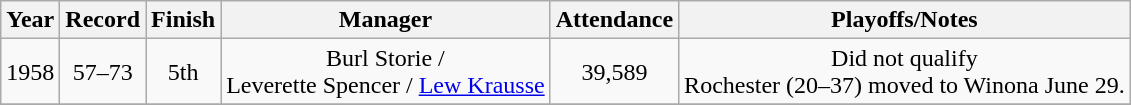<table class="wikitable" style="text-align:center">
<tr align=center>
<th>Year</th>
<th>Record</th>
<th>Finish</th>
<th>Manager</th>
<th>Attendance</th>
<th>Playoffs/Notes</th>
</tr>
<tr align=center>
<td>1958</td>
<td>57–73</td>
<td>5th</td>
<td>Burl Storie /<br> Leverette Spencer / <a href='#'>Lew Krausse</a></td>
<td>39,589</td>
<td>Did not qualify<br>Rochester (20–37) moved to Winona June 29.</td>
</tr>
<tr align=center>
</tr>
</table>
